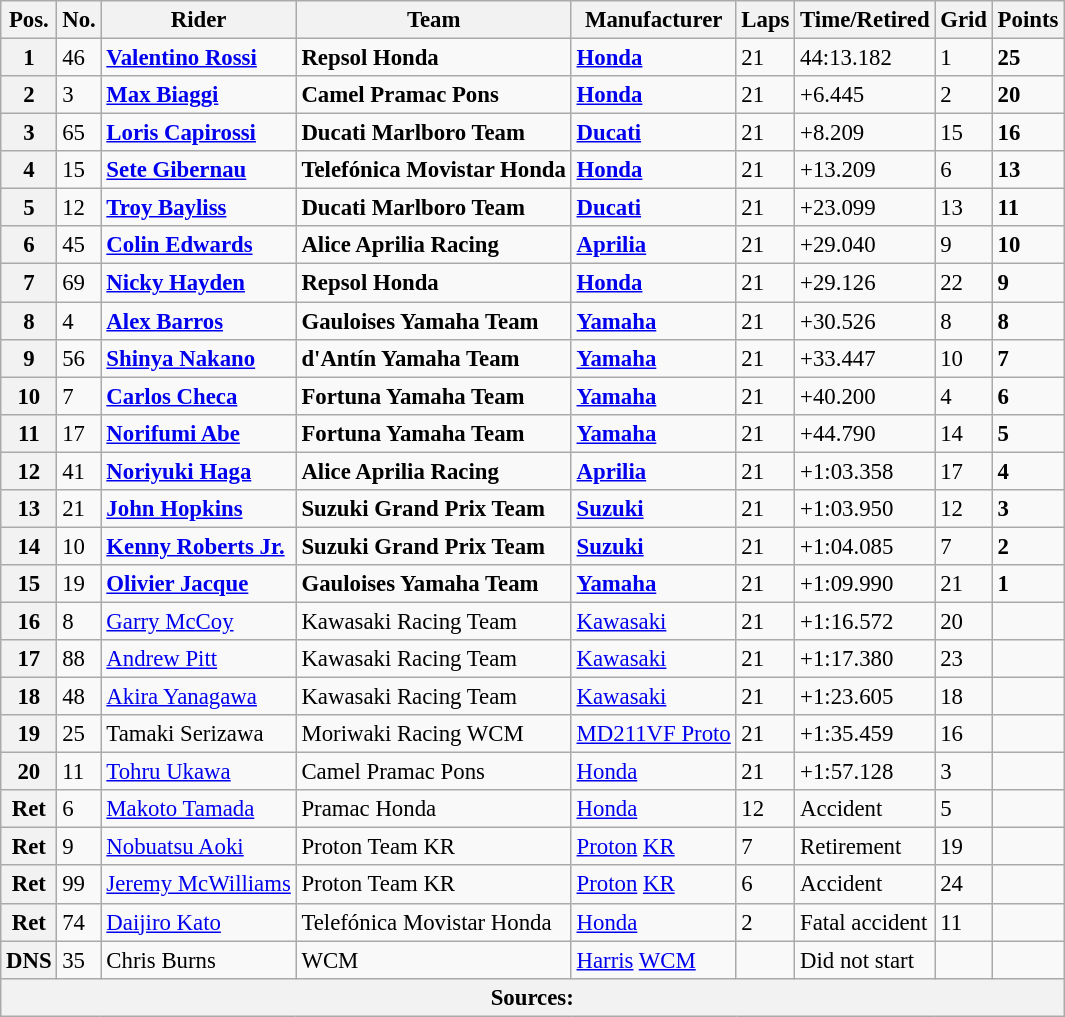<table class="wikitable" style="font-size: 95%;">
<tr>
<th>Pos.</th>
<th>No.</th>
<th>Rider</th>
<th>Team</th>
<th>Manufacturer</th>
<th>Laps</th>
<th>Time/Retired</th>
<th>Grid</th>
<th>Points</th>
</tr>
<tr>
<th>1</th>
<td>46</td>
<td> <strong><a href='#'>Valentino Rossi</a></strong></td>
<td><strong>Repsol Honda</strong></td>
<td><strong><a href='#'>Honda</a></strong></td>
<td>21</td>
<td>44:13.182</td>
<td>1</td>
<td><strong>25</strong></td>
</tr>
<tr>
<th>2</th>
<td>3</td>
<td> <strong><a href='#'>Max Biaggi</a></strong></td>
<td><strong>Camel Pramac Pons</strong></td>
<td><strong><a href='#'>Honda</a></strong></td>
<td>21</td>
<td>+6.445</td>
<td>2</td>
<td><strong>20</strong></td>
</tr>
<tr>
<th>3</th>
<td>65</td>
<td> <strong><a href='#'>Loris Capirossi</a></strong></td>
<td><strong>Ducati Marlboro Team</strong></td>
<td><strong><a href='#'>Ducati</a></strong></td>
<td>21</td>
<td>+8.209</td>
<td>15</td>
<td><strong>16</strong></td>
</tr>
<tr>
<th>4</th>
<td>15</td>
<td> <strong><a href='#'>Sete Gibernau</a></strong></td>
<td><strong>Telefónica Movistar Honda</strong></td>
<td><strong><a href='#'>Honda</a></strong></td>
<td>21</td>
<td>+13.209</td>
<td>6</td>
<td><strong>13</strong></td>
</tr>
<tr>
<th>5</th>
<td>12</td>
<td> <strong><a href='#'>Troy Bayliss</a></strong></td>
<td><strong>Ducati Marlboro Team</strong></td>
<td><strong><a href='#'>Ducati</a></strong></td>
<td>21</td>
<td>+23.099</td>
<td>13</td>
<td><strong>11</strong></td>
</tr>
<tr>
<th>6</th>
<td>45</td>
<td> <strong><a href='#'>Colin Edwards</a></strong></td>
<td><strong>Alice Aprilia Racing</strong></td>
<td><strong><a href='#'>Aprilia</a></strong></td>
<td>21</td>
<td>+29.040</td>
<td>9</td>
<td><strong>10</strong></td>
</tr>
<tr>
<th>7</th>
<td>69</td>
<td> <strong><a href='#'>Nicky Hayden</a></strong></td>
<td><strong>Repsol Honda</strong></td>
<td><strong><a href='#'>Honda</a></strong></td>
<td>21</td>
<td>+29.126</td>
<td>22</td>
<td><strong>9</strong></td>
</tr>
<tr>
<th>8</th>
<td>4</td>
<td> <strong><a href='#'>Alex Barros</a></strong></td>
<td><strong>Gauloises Yamaha Team</strong></td>
<td><strong><a href='#'>Yamaha</a></strong></td>
<td>21</td>
<td>+30.526</td>
<td>8</td>
<td><strong>8</strong></td>
</tr>
<tr>
<th>9</th>
<td>56</td>
<td> <strong><a href='#'>Shinya Nakano</a></strong></td>
<td><strong>d'Antín Yamaha Team</strong></td>
<td><strong><a href='#'>Yamaha</a></strong></td>
<td>21</td>
<td>+33.447</td>
<td>10</td>
<td><strong>7</strong></td>
</tr>
<tr>
<th>10</th>
<td>7</td>
<td> <strong><a href='#'>Carlos Checa</a></strong></td>
<td><strong>Fortuna Yamaha Team</strong></td>
<td><strong><a href='#'>Yamaha</a></strong></td>
<td>21</td>
<td>+40.200</td>
<td>4</td>
<td><strong>6</strong></td>
</tr>
<tr>
<th>11</th>
<td>17</td>
<td> <strong><a href='#'>Norifumi Abe</a></strong></td>
<td><strong>Fortuna Yamaha Team</strong></td>
<td><strong><a href='#'>Yamaha</a></strong></td>
<td>21</td>
<td>+44.790</td>
<td>14</td>
<td><strong>5</strong></td>
</tr>
<tr>
<th>12</th>
<td>41</td>
<td> <strong><a href='#'>Noriyuki Haga</a></strong></td>
<td><strong>Alice Aprilia Racing</strong></td>
<td><strong><a href='#'>Aprilia</a></strong></td>
<td>21</td>
<td>+1:03.358</td>
<td>17</td>
<td><strong>4</strong></td>
</tr>
<tr>
<th>13</th>
<td>21</td>
<td> <strong><a href='#'>John Hopkins</a></strong></td>
<td><strong>Suzuki Grand Prix Team</strong></td>
<td><strong><a href='#'>Suzuki</a></strong></td>
<td>21</td>
<td>+1:03.950</td>
<td>12</td>
<td><strong>3</strong></td>
</tr>
<tr>
<th>14</th>
<td>10</td>
<td> <strong><a href='#'>Kenny Roberts Jr.</a></strong></td>
<td><strong>Suzuki Grand Prix Team</strong></td>
<td><strong><a href='#'>Suzuki</a></strong></td>
<td>21</td>
<td>+1:04.085</td>
<td>7</td>
<td><strong>2</strong></td>
</tr>
<tr>
<th>15</th>
<td>19</td>
<td> <strong><a href='#'>Olivier Jacque</a></strong></td>
<td><strong>Gauloises Yamaha Team</strong></td>
<td><strong><a href='#'>Yamaha</a></strong></td>
<td>21</td>
<td>+1:09.990</td>
<td>21</td>
<td><strong>1</strong></td>
</tr>
<tr>
<th>16</th>
<td>8</td>
<td> <a href='#'>Garry McCoy</a></td>
<td>Kawasaki Racing Team</td>
<td><a href='#'>Kawasaki</a></td>
<td>21</td>
<td>+1:16.572</td>
<td>20</td>
<td></td>
</tr>
<tr>
<th>17</th>
<td>88</td>
<td> <a href='#'>Andrew Pitt</a></td>
<td>Kawasaki Racing Team</td>
<td><a href='#'>Kawasaki</a></td>
<td>21</td>
<td>+1:17.380</td>
<td>23</td>
<td></td>
</tr>
<tr>
<th>18</th>
<td>48</td>
<td> <a href='#'>Akira Yanagawa</a></td>
<td>Kawasaki Racing Team</td>
<td><a href='#'>Kawasaki</a></td>
<td>21</td>
<td>+1:23.605</td>
<td>18</td>
<td></td>
</tr>
<tr>
<th>19</th>
<td>25</td>
<td> Tamaki Serizawa</td>
<td>Moriwaki Racing WCM</td>
<td><a href='#'>MD211VF Proto</a></td>
<td>21</td>
<td>+1:35.459</td>
<td>16</td>
<td></td>
</tr>
<tr>
<th>20</th>
<td>11</td>
<td> <a href='#'>Tohru Ukawa</a></td>
<td>Camel Pramac Pons</td>
<td><a href='#'>Honda</a></td>
<td>21</td>
<td>+1:57.128</td>
<td>3</td>
<td></td>
</tr>
<tr>
<th>Ret</th>
<td>6</td>
<td> <a href='#'>Makoto Tamada</a></td>
<td>Pramac Honda</td>
<td><a href='#'>Honda</a></td>
<td>12</td>
<td>Accident</td>
<td>5</td>
<td></td>
</tr>
<tr>
<th>Ret</th>
<td>9</td>
<td> <a href='#'>Nobuatsu Aoki</a></td>
<td>Proton Team KR</td>
<td><a href='#'>Proton</a> <a href='#'>KR</a></td>
<td>7</td>
<td>Retirement</td>
<td>19</td>
<td></td>
</tr>
<tr>
<th>Ret</th>
<td>99</td>
<td> <a href='#'>Jeremy McWilliams</a></td>
<td>Proton Team KR</td>
<td><a href='#'>Proton</a> <a href='#'>KR</a></td>
<td>6</td>
<td>Accident</td>
<td>24</td>
<td></td>
</tr>
<tr>
<th>Ret</th>
<td>74</td>
<td> <a href='#'>Daijiro Kato</a></td>
<td>Telefónica Movistar Honda</td>
<td><a href='#'>Honda</a></td>
<td>2</td>
<td>Fatal accident</td>
<td>11</td>
<td></td>
</tr>
<tr>
<th>DNS</th>
<td>35</td>
<td> Chris Burns</td>
<td>WCM</td>
<td><a href='#'>Harris</a> <a href='#'>WCM</a></td>
<td></td>
<td>Did not start</td>
<td></td>
<td></td>
</tr>
<tr>
<th colspan=9>Sources: </th>
</tr>
</table>
